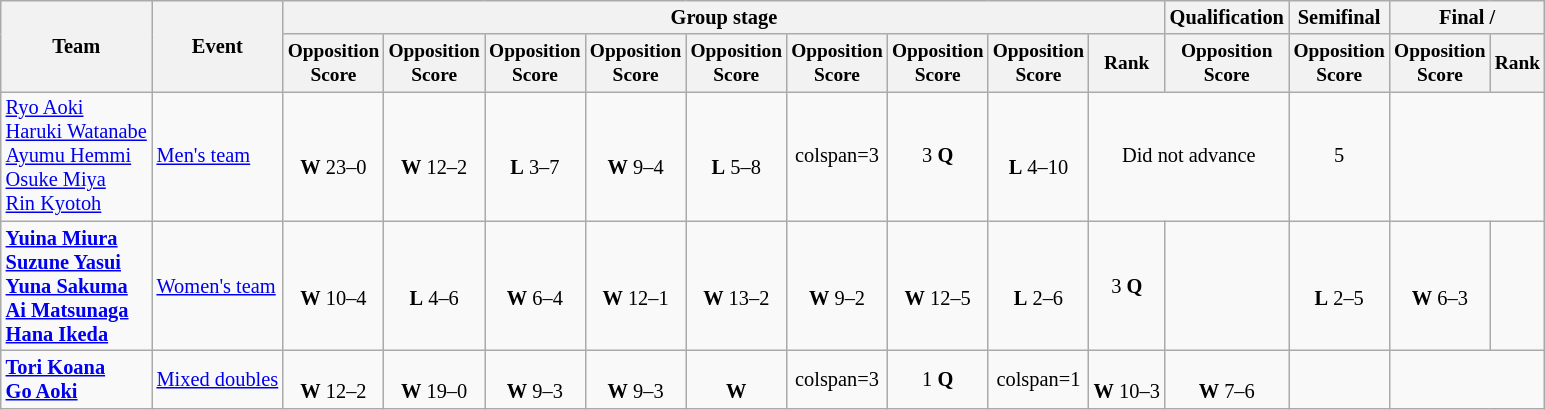<table class=wikitable style=font-size:85%;text-align:center>
<tr>
<th rowspan=2>Team</th>
<th rowspan=2>Event</th>
<th colspan=9>Group stage</th>
<th>Qualification</th>
<th>Semifinal</th>
<th colspan=2>Final / </th>
</tr>
<tr style=font-size:95%>
<th>Opposition<br>Score</th>
<th>Opposition<br>Score</th>
<th>Opposition<br>Score</th>
<th>Opposition<br>Score</th>
<th>Opposition<br>Score</th>
<th>Opposition<br>Score</th>
<th>Opposition<br>Score</th>
<th>Opposition<br>Score</th>
<th>Rank</th>
<th>Opposition<br>Score</th>
<th>Opposition<br>Score</th>
<th>Opposition<br>Score</th>
<th>Rank</th>
</tr>
<tr>
<td align=left><a href='#'>Ryo Aoki</a><br><a href='#'>Haruki Watanabe</a><br><a href='#'>Ayumu Hemmi</a><br><a href='#'>Osuke Miya</a><br><a href='#'>Rin Kyotoh</a></td>
<td align=left><a href='#'>Men's team</a></td>
<td><br><strong>W</strong> 23–0</td>
<td><br><strong>W</strong> 12–2</td>
<td><br><strong>L</strong> 3–7</td>
<td><br><strong>W</strong> 9–4</td>
<td><br><strong>L</strong> 5–8</td>
<td>colspan=3 </td>
<td>3 <strong>Q</strong></td>
<td><br><strong>L</strong> 4–10</td>
<td colspan=2>Did not advance</td>
<td>5</td>
</tr>
<tr>
<td align=left><strong><a href='#'>Yuina Miura</a><br><a href='#'>Suzune Yasui</a><br><a href='#'>Yuna Sakuma</a><br><a href='#'>Ai Matsunaga</a><br><a href='#'>Hana Ikeda</a></strong></td>
<td align=left><a href='#'>Women's team</a></td>
<td><br><strong>W</strong> 10–4</td>
<td><br><strong>L</strong> 4–6</td>
<td><br><strong>W</strong> 6–4</td>
<td><br><strong>W</strong> 12–1</td>
<td><br><strong>W</strong> 13–2</td>
<td><br><strong>W</strong> 9–2</td>
<td><br><strong>W</strong> 12–5</td>
<td><br><strong>L</strong> 2–6</td>
<td>3 <strong>Q</strong></td>
<td></td>
<td><br><strong>L</strong> 2–5</td>
<td><br><strong>W</strong> 6–3</td>
<td></td>
</tr>
<tr>
<td align=left><strong><a href='#'>Tori Koana</a><br><a href='#'>Go Aoki</a></strong></td>
<td align=left><a href='#'>Mixed doubles</a></td>
<td><br><strong>W</strong> 12–2</td>
<td><br><strong>W</strong> 19–0</td>
<td><br><strong>W</strong> 9–3</td>
<td><br><strong>W</strong> 9–3</td>
<td><br><strong>W</strong></td>
<td>colspan=3 </td>
<td>1 <strong>Q</strong></td>
<td>colspan=1 </td>
<td><br><strong>W</strong> 10–3</td>
<td><br><strong>W</strong> 7–6</td>
<td></td>
</tr>
</table>
